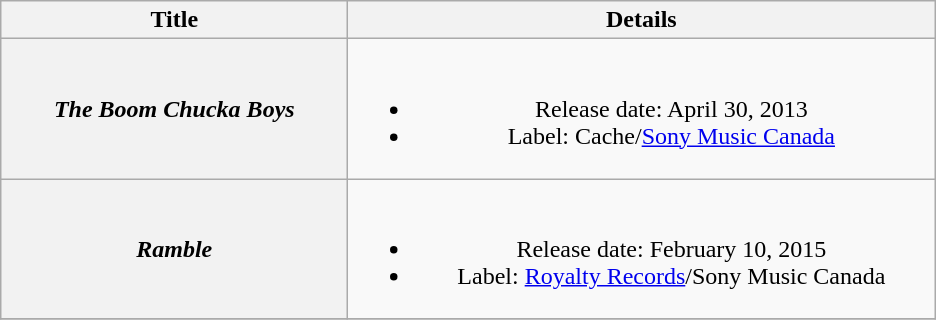<table class="wikitable plainrowheaders" style="text-align:center;">
<tr>
<th style="width:14em;">Title</th>
<th style="width:24em;">Details</th>
</tr>
<tr>
<th scope="row"><em>The Boom Chucka Boys</em></th>
<td><br><ul><li>Release date: April 30, 2013</li><li>Label: Cache/<a href='#'>Sony Music Canada</a></li></ul></td>
</tr>
<tr>
<th scope="row"><em>Ramble</em></th>
<td><br><ul><li>Release date: February 10, 2015</li><li>Label: <a href='#'>Royalty Records</a>/Sony Music Canada</li></ul></td>
</tr>
<tr>
</tr>
</table>
